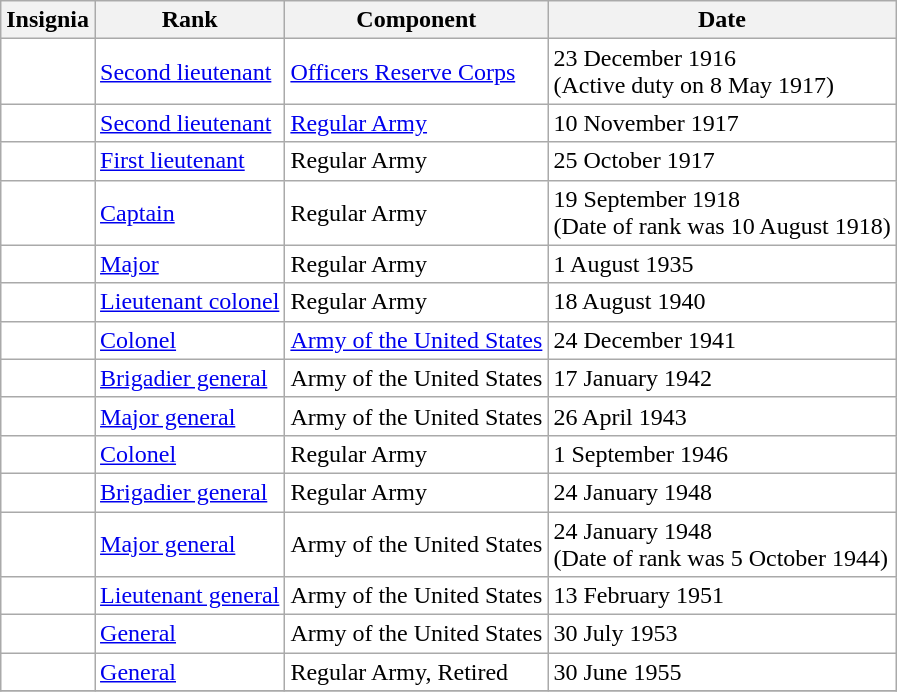<table class="wikitable" style="background:white">
<tr>
<th>Insignia</th>
<th>Rank</th>
<th>Component</th>
<th>Date</th>
</tr>
<tr>
<td align="center"></td>
<td><a href='#'>Second lieutenant</a></td>
<td><a href='#'>Officers Reserve Corps</a></td>
<td>23 December 1916<br>(Active duty on 8 May 1917)</td>
</tr>
<tr>
<td align="center"></td>
<td><a href='#'>Second lieutenant</a></td>
<td><a href='#'>Regular Army</a></td>
<td>10 November 1917</td>
</tr>
<tr>
<td align="center"></td>
<td><a href='#'>First lieutenant</a></td>
<td>Regular Army</td>
<td>25 October 1917</td>
</tr>
<tr>
<td align="center"></td>
<td><a href='#'>Captain</a></td>
<td>Regular Army</td>
<td>19 September 1918<br>(Date of rank was 10 August 1918)</td>
</tr>
<tr>
<td align="center"></td>
<td><a href='#'>Major</a></td>
<td>Regular Army</td>
<td>1 August 1935</td>
</tr>
<tr>
<td align="center"></td>
<td><a href='#'>Lieutenant colonel</a></td>
<td>Regular Army</td>
<td>18 August 1940</td>
</tr>
<tr>
<td align="center"></td>
<td><a href='#'>Colonel</a></td>
<td><a href='#'>Army of the United States</a></td>
<td>24 December 1941</td>
</tr>
<tr>
<td align="center"></td>
<td><a href='#'>Brigadier general</a></td>
<td>Army of the United States</td>
<td>17 January 1942</td>
</tr>
<tr>
<td align="center"></td>
<td><a href='#'>Major general</a></td>
<td>Army of the United States</td>
<td>26 April 1943</td>
</tr>
<tr>
<td align="center"></td>
<td><a href='#'>Colonel</a></td>
<td>Regular Army</td>
<td>1 September 1946</td>
</tr>
<tr>
<td align="center"></td>
<td><a href='#'>Brigadier general</a></td>
<td>Regular Army</td>
<td>24 January 1948</td>
</tr>
<tr>
<td align="center"></td>
<td><a href='#'>Major general</a></td>
<td>Army of the United States</td>
<td>24 January 1948<br>(Date of rank was 5 October 1944)</td>
</tr>
<tr>
<td align="center"></td>
<td><a href='#'>Lieutenant general</a></td>
<td>Army of the United States</td>
<td>13 February 1951</td>
</tr>
<tr>
<td align="center"></td>
<td><a href='#'>General</a></td>
<td>Army of the United States</td>
<td>30 July 1953</td>
</tr>
<tr>
<td align="center"></td>
<td><a href='#'>General</a></td>
<td>Regular Army, Retired</td>
<td>30 June 1955</td>
</tr>
<tr>
</tr>
</table>
